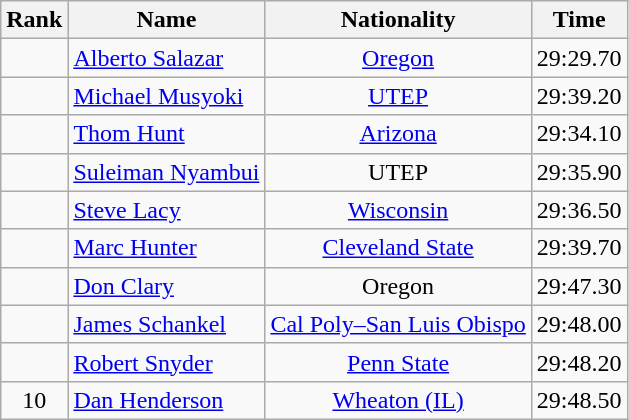<table class="wikitable sortable" style="text-align:center">
<tr>
<th>Rank</th>
<th>Name</th>
<th>Nationality</th>
<th>Time</th>
</tr>
<tr>
<td></td>
<td align=left> <a href='#'>Alberto Salazar</a></td>
<td><a href='#'>Oregon</a></td>
<td>29:29.70</td>
</tr>
<tr>
<td></td>
<td align=left> <a href='#'>Michael Musyoki</a></td>
<td><a href='#'>UTEP</a></td>
<td>29:39.20</td>
</tr>
<tr>
<td></td>
<td align=left> <a href='#'>Thom Hunt</a></td>
<td><a href='#'>Arizona</a></td>
<td>29:34.10</td>
</tr>
<tr>
<td></td>
<td align=left> <a href='#'>Suleiman Nyambui</a></td>
<td>UTEP</td>
<td>29:35.90</td>
</tr>
<tr>
<td></td>
<td align=left> <a href='#'>Steve Lacy</a></td>
<td><a href='#'>Wisconsin</a></td>
<td>29:36.50</td>
</tr>
<tr>
<td></td>
<td align=left> <a href='#'>Marc Hunter</a></td>
<td><a href='#'>Cleveland State</a></td>
<td>29:39.70</td>
</tr>
<tr>
<td></td>
<td align=left> <a href='#'>Don Clary</a></td>
<td>Oregon</td>
<td>29:47.30</td>
</tr>
<tr>
<td></td>
<td align=left> <a href='#'>James Schankel</a></td>
<td><a href='#'>Cal Poly–San Luis Obispo</a></td>
<td>29:48.00</td>
</tr>
<tr>
<td></td>
<td align=left> <a href='#'>Robert Snyder</a></td>
<td><a href='#'>Penn State</a></td>
<td>29:48.20</td>
</tr>
<tr>
<td>10</td>
<td align=left> <a href='#'>Dan Henderson</a></td>
<td><a href='#'>Wheaton (IL)</a></td>
<td>29:48.50</td>
</tr>
</table>
